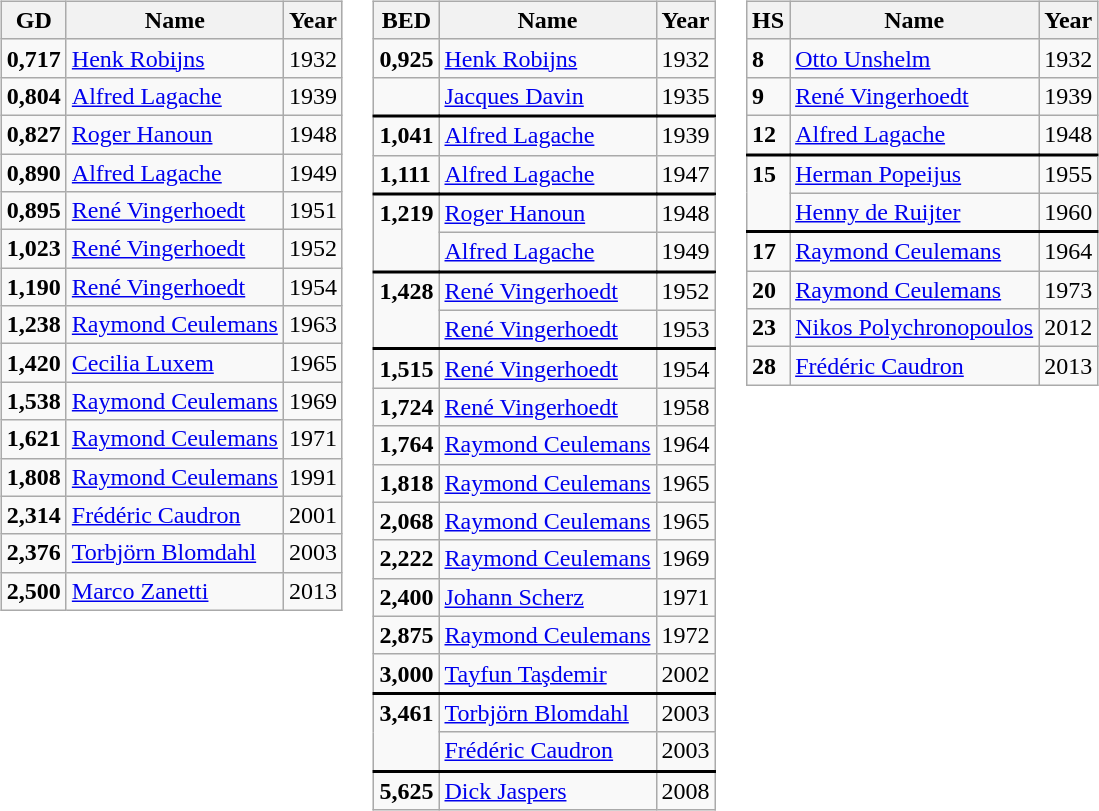<table>
<tr style="vertical-align:top;">
<td><br><table class="wikitable" border="1">
<tr>
<th>GD</th>
<th>Name</th>
<th>Year</th>
</tr>
<tr>
<td><strong>0,717</strong></td>
<td> <a href='#'>Henk Robijns</a></td>
<td>1932</td>
</tr>
<tr>
<td><strong>0,804</strong></td>
<td> <a href='#'>Alfred Lagache</a></td>
<td>1939</td>
</tr>
<tr>
<td><strong>0,827</strong></td>
<td> <a href='#'>Roger Hanoun</a></td>
<td>1948</td>
</tr>
<tr>
<td><strong>0,890</strong></td>
<td> <a href='#'>Alfred Lagache</a></td>
<td>1949</td>
</tr>
<tr>
<td><strong>0,895</strong></td>
<td> <a href='#'>René Vingerhoedt</a></td>
<td>1951</td>
</tr>
<tr>
<td><strong>1,023</strong></td>
<td> <a href='#'>René Vingerhoedt</a></td>
<td>1952</td>
</tr>
<tr>
<td><strong>1,190</strong></td>
<td> <a href='#'>René Vingerhoedt</a></td>
<td>1954</td>
</tr>
<tr>
<td><strong>1,238</strong></td>
<td> <a href='#'>Raymond Ceulemans</a></td>
<td>1963</td>
</tr>
<tr>
<td><strong>1,420</strong></td>
<td> <a href='#'>Cecilia Luxem</a></td>
<td>1965</td>
</tr>
<tr>
<td><strong>1,538</strong></td>
<td> <a href='#'>Raymond Ceulemans</a></td>
<td>1969</td>
</tr>
<tr>
<td><strong>1,621</strong></td>
<td> <a href='#'>Raymond Ceulemans</a></td>
<td>1971</td>
</tr>
<tr>
<td><strong>1,808</strong></td>
<td> <a href='#'>Raymond Ceulemans</a></td>
<td>1991</td>
</tr>
<tr>
<td><strong>2,314</strong></td>
<td> <a href='#'>Frédéric Caudron</a></td>
<td>2001</td>
</tr>
<tr>
<td><strong>2,376</strong></td>
<td> <a href='#'>Torbjörn Blomdahl</a></td>
<td>2003</td>
</tr>
<tr>
<td><strong>2,500</strong></td>
<td> <a href='#'>Marco Zanetti</a></td>
<td>2013</td>
</tr>
</table>
</td>
<td><br><table class="wikitable" border="1">
<tr>
<th>BED</th>
<th>Name</th>
<th>Year</th>
</tr>
<tr>
<td><strong>0,925</strong></td>
<td> <a href='#'>Henk Robijns</a></td>
<td>1932</td>
</tr>
<tr>
<td></td>
<td> <a href='#'>Jacques Davin</a></td>
<td>1935</td>
</tr>
<tr style="border-top: 2pt black solid">
<td><strong>1,041</strong></td>
<td> <a href='#'>Alfred Lagache</a></td>
<td>1939</td>
</tr>
<tr>
<td><strong>1,111</strong></td>
<td> <a href='#'>Alfred Lagache</a></td>
<td>1947</td>
</tr>
<tr style="border-top: 2pt black solid">
<td rowspan="2" style="vertical-align:top"><strong>1,219</strong></td>
<td> <a href='#'>Roger Hanoun</a></td>
<td>1948</td>
</tr>
<tr>
<td> <a href='#'>Alfred Lagache</a></td>
<td>1949</td>
</tr>
<tr style="border-top: 2pt black solid">
<td rowspan="2" style="vertical-align:top"><strong>1,428</strong></td>
<td> <a href='#'>René Vingerhoedt</a></td>
<td>1952</td>
</tr>
<tr>
<td> <a href='#'>René Vingerhoedt</a></td>
<td>1953</td>
</tr>
<tr style="border-top: 2pt black solid">
<td><strong>1,515</strong></td>
<td> <a href='#'>René Vingerhoedt</a></td>
<td>1954</td>
</tr>
<tr>
<td><strong>1,724</strong></td>
<td> <a href='#'>René Vingerhoedt</a></td>
<td>1958</td>
</tr>
<tr>
<td><strong>1,764</strong></td>
<td> <a href='#'>Raymond Ceulemans</a></td>
<td>1964</td>
</tr>
<tr>
<td><strong>1,818</strong></td>
<td> <a href='#'>Raymond Ceulemans</a></td>
<td>1965</td>
</tr>
<tr>
<td><strong>2,068</strong></td>
<td> <a href='#'>Raymond Ceulemans</a></td>
<td>1965</td>
</tr>
<tr>
<td><strong>2,222</strong></td>
<td> <a href='#'>Raymond Ceulemans</a></td>
<td>1969</td>
</tr>
<tr>
<td><strong>2,400</strong></td>
<td> <a href='#'>Johann Scherz</a></td>
<td>1971</td>
</tr>
<tr>
<td><strong>2,875</strong></td>
<td> <a href='#'>Raymond Ceulemans</a></td>
<td>1972</td>
</tr>
<tr>
<td><strong>3,000</strong></td>
<td><a href='#'>Tayfun Taşdemir</a></td>
<td>2002</td>
</tr>
<tr style="border-top: 2pt black solid">
<td rowspan="2" style="vertical-align:top"><strong>3,461</strong></td>
<td> <a href='#'>Torbjörn Blomdahl</a></td>
<td>2003</td>
</tr>
<tr>
<td> <a href='#'>Frédéric Caudron</a></td>
<td>2003</td>
</tr>
<tr style="border-top: 2pt black solid">
<td><strong>5,625</strong></td>
<td> <a href='#'>Dick Jaspers</a></td>
<td>2008</td>
</tr>
</table>
</td>
<td><br><table class="wikitable" border="1">
<tr>
<th>HS</th>
<th>Name</th>
<th>Year</th>
</tr>
<tr>
<td><strong>8</strong></td>
<td> <a href='#'>Otto Unshelm</a></td>
<td>1932</td>
</tr>
<tr>
<td><strong>9</strong></td>
<td> <a href='#'>René Vingerhoedt</a></td>
<td>1939</td>
</tr>
<tr>
<td><strong>12</strong></td>
<td> <a href='#'>Alfred Lagache</a></td>
<td>1948</td>
</tr>
<tr style="border-top: 2pt black solid">
<td rowspan="2" style="vertical-align:top"><strong>15</strong></td>
<td> <a href='#'>Herman Popeijus</a></td>
<td>1955</td>
</tr>
<tr>
<td> <a href='#'>Henny de Ruijter</a></td>
<td>1960</td>
</tr>
<tr style="border-top: 2pt black solid">
<td><strong>17</strong></td>
<td> <a href='#'>Raymond Ceulemans</a></td>
<td>1964</td>
</tr>
<tr>
<td><strong>20</strong></td>
<td> <a href='#'>Raymond Ceulemans</a></td>
<td>1973</td>
</tr>
<tr>
<td><strong>23</strong></td>
<td> <a href='#'>Nikos Polychronopoulos</a></td>
<td>2012</td>
</tr>
<tr>
<td><strong>28</strong></td>
<td> <a href='#'>Frédéric Caudron</a></td>
<td>2013</td>
</tr>
</table>
</td>
</tr>
</table>
